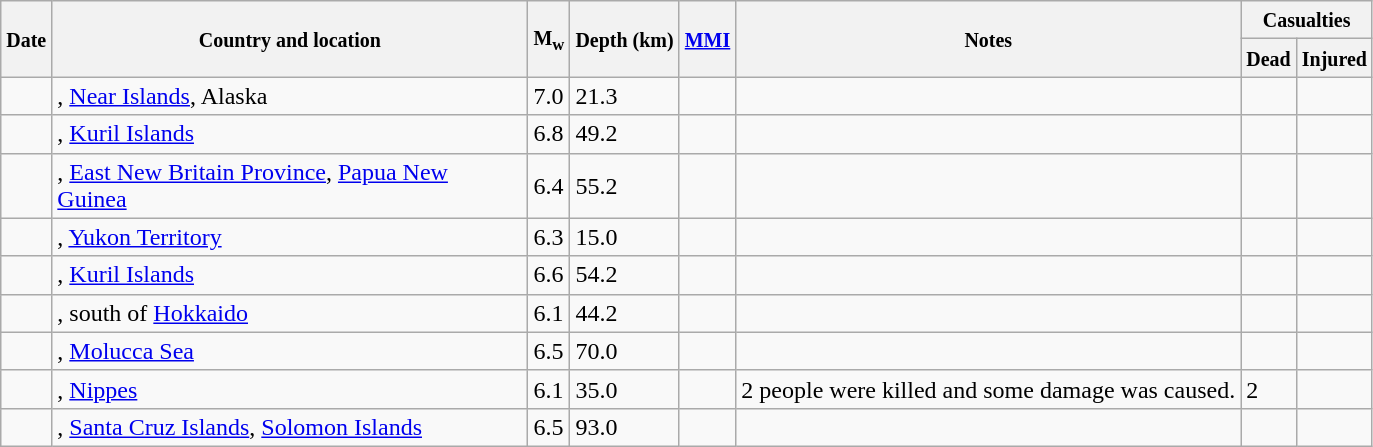<table class="wikitable sortable sort-under" style="border:1px black; margin-left:1em;">
<tr>
<th rowspan="2"><small>Date</small></th>
<th rowspan="2" style="width: 310px"><small>Country and location</small></th>
<th rowspan="2"><small>M<sub>w</sub></small></th>
<th rowspan="2"><small>Depth (km)</small></th>
<th rowspan="2"><small><a href='#'>MMI</a></small></th>
<th rowspan="2" class="unsortable"><small>Notes</small></th>
<th colspan="2"><small>Casualties</small></th>
</tr>
<tr>
<th><small>Dead</small></th>
<th><small>Injured</small></th>
</tr>
<tr>
<td></td>
<td>, <a href='#'>Near Islands</a>, Alaska</td>
<td>7.0</td>
<td>21.3</td>
<td></td>
<td></td>
<td></td>
<td></td>
</tr>
<tr>
<td></td>
<td>, <a href='#'>Kuril Islands</a></td>
<td>6.8</td>
<td>49.2</td>
<td></td>
<td></td>
<td></td>
<td></td>
</tr>
<tr>
<td></td>
<td>, <a href='#'>East New Britain Province</a>, <a href='#'>Papua New Guinea</a></td>
<td>6.4</td>
<td>55.2</td>
<td></td>
<td></td>
<td></td>
<td></td>
</tr>
<tr>
<td></td>
<td>, <a href='#'>Yukon Territory</a></td>
<td>6.3</td>
<td>15.0</td>
<td></td>
<td></td>
<td></td>
<td></td>
</tr>
<tr>
<td></td>
<td>, <a href='#'>Kuril Islands</a></td>
<td>6.6</td>
<td>54.2</td>
<td></td>
<td></td>
<td></td>
<td></td>
</tr>
<tr>
<td></td>
<td>, south of <a href='#'>Hokkaido</a></td>
<td>6.1</td>
<td>44.2</td>
<td></td>
<td></td>
<td></td>
<td></td>
</tr>
<tr>
<td></td>
<td>, <a href='#'>Molucca Sea</a></td>
<td>6.5</td>
<td>70.0</td>
<td></td>
<td></td>
<td></td>
<td></td>
</tr>
<tr>
<td></td>
<td>, <a href='#'>Nippes</a></td>
<td>6.1</td>
<td>35.0</td>
<td></td>
<td>2 people were killed and some damage was caused.</td>
<td>2</td>
<td></td>
</tr>
<tr>
<td></td>
<td>, <a href='#'>Santa Cruz Islands</a>, <a href='#'>Solomon Islands</a></td>
<td>6.5</td>
<td>93.0</td>
<td></td>
<td></td>
<td></td>
<td></td>
</tr>
</table>
